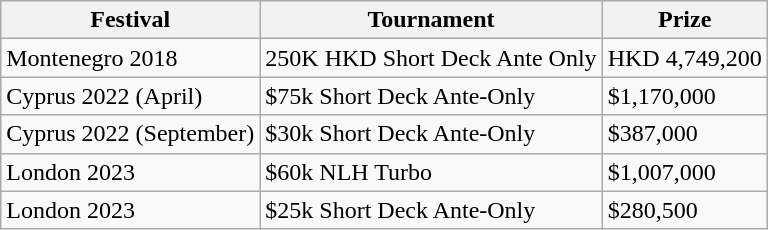<table class="wikitable">
<tr>
<th>Festival</th>
<th>Tournament</th>
<th>Prize</th>
</tr>
<tr>
<td>Montenegro 2018</td>
<td>250K HKD Short Deck Ante Only</td>
<td>HKD 4,749,200</td>
</tr>
<tr>
<td>Cyprus 2022 (April)</td>
<td>$75k Short Deck Ante-Only</td>
<td>$1,170,000</td>
</tr>
<tr>
<td>Cyprus 2022 (September)</td>
<td>$30k Short Deck Ante-Only</td>
<td>$387,000</td>
</tr>
<tr>
<td>London 2023</td>
<td>$60k NLH Turbo</td>
<td>$1,007,000</td>
</tr>
<tr>
<td>London 2023</td>
<td>$25k Short Deck Ante-Only</td>
<td>$280,500</td>
</tr>
</table>
